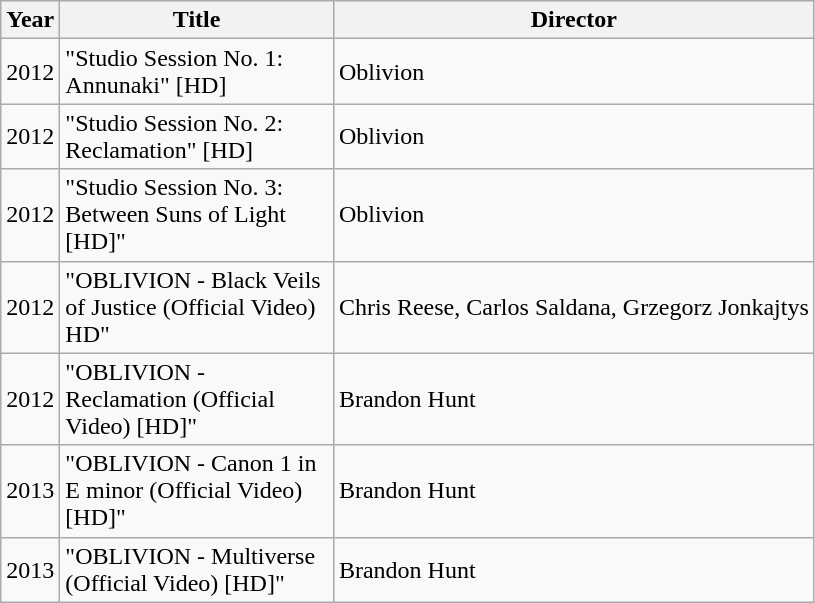<table class="wikitable">
<tr>
<th>Year</th>
<th style="width:175px;">Title</th>
<th>Director</th>
</tr>
<tr>
<td>2012</td>
<td>"Studio Session No. 1: Annunaki" [HD]</td>
<td>Oblivion</td>
</tr>
<tr>
<td>2012</td>
<td>"Studio Session No. 2: Reclamation" [HD]</td>
<td>Oblivion</td>
</tr>
<tr>
<td>2012</td>
<td>"Studio Session No. 3: Between Suns of Light [HD]"</td>
<td>Oblivion</td>
</tr>
<tr>
<td>2012</td>
<td>"OBLIVION - Black Veils of Justice (Official Video) HD"</td>
<td>Chris Reese, Carlos Saldana, Grzegorz Jonkajtys</td>
</tr>
<tr>
<td>2012</td>
<td>"OBLIVION - Reclamation (Official Video) [HD]"</td>
<td>Brandon Hunt</td>
</tr>
<tr>
<td>2013</td>
<td>"OBLIVION - Canon 1 in E minor (Official Video) [HD]"</td>
<td>Brandon Hunt</td>
</tr>
<tr>
<td>2013</td>
<td>"OBLIVION - Multiverse (Official Video) [HD]"</td>
<td>Brandon Hunt</td>
</tr>
</table>
